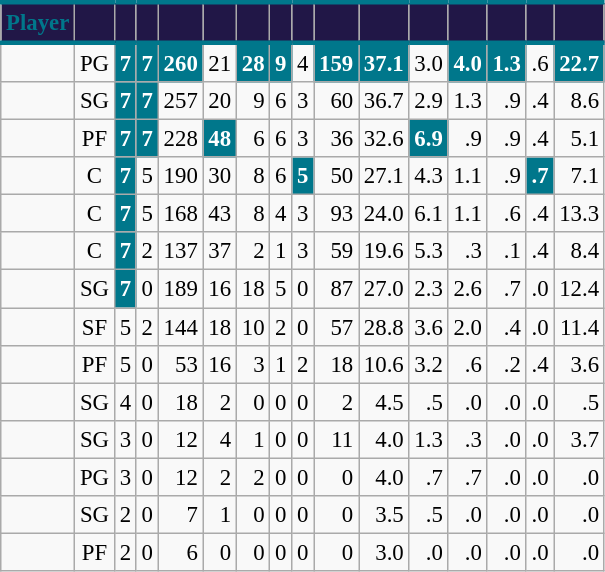<table class="wikitable sortable" style="font-size: 95%; text-align:right;">
<tr>
<th style="background:#211747; color:#00778B; border-top:#00778B 3px solid; border-bottom:#00778B 3px solid;">Player</th>
<th style="background:#211747; color:#00778B; border-top:#00778B 3px solid; border-bottom:#00778B 3px solid;"></th>
<th style="background:#211747; color:#00778B; border-top:#00778B 3px solid; border-bottom:#00778B 3px solid;"></th>
<th style="background:#211747; color:#00778B; border-top:#00778B 3px solid; border-bottom:#00778B 3px solid;"></th>
<th style="background:#211747; color:#00778B; border-top:#00778B 3px solid; border-bottom:#00778B 3px solid;"></th>
<th style="background:#211747; color:#00778B; border-top:#00778B 3px solid; border-bottom:#00778B 3px solid;"></th>
<th style="background:#211747; color:#00778B; border-top:#00778B 3px solid; border-bottom:#00778B 3px solid;"></th>
<th style="background:#211747; color:#00778B; border-top:#00778B 3px solid; border-bottom:#00778B 3px solid;"></th>
<th style="background:#211747; color:#00778B; border-top:#00778B 3px solid; border-bottom:#00778B 3px solid;"></th>
<th style="background:#211747; color:#00778B; border-top:#00778B 3px solid; border-bottom:#00778B 3px solid;"></th>
<th style="background:#211747; color:#00778B; border-top:#00778B 3px solid; border-bottom:#00778B 3px solid;"></th>
<th style="background:#211747; color:#00778B; border-top:#00778B 3px solid; border-bottom:#00778B 3px solid;"></th>
<th style="background:#211747; color:#00778B; border-top:#00778B 3px solid; border-bottom:#00778B 3px solid;"></th>
<th style="background:#211747; color:#00778B; border-top:#00778B 3px solid; border-bottom:#00778B 3px solid;"></th>
<th style="background:#211747; color:#00778B; border-top:#00778B 3px solid; border-bottom:#00778B 3px solid;"></th>
<th style="background:#211747; color:#00778B; border-top:#00778B 3px solid; border-bottom:#00778B 3px solid;"></th>
</tr>
<tr>
<td style="text-align:left;"></td>
<td style="text-align:center;">PG</td>
<td style="background:#00778B; color:#FFFFFF;"><strong>7</strong></td>
<td style="background:#00778B; color:#FFFFFF;"><strong>7</strong></td>
<td style="background:#00778B; color:#FFFFFF;"><strong>260</strong></td>
<td>21</td>
<td style="background:#00778B; color:#FFFFFF;"><strong>28</strong></td>
<td style="background:#00778B; color:#FFFFFF;"><strong>9</strong></td>
<td>4</td>
<td style="background:#00778B; color:#FFFFFF;"><strong>159</strong></td>
<td style="background:#00778B; color:#FFFFFF;"><strong>37.1</strong></td>
<td>3.0</td>
<td style="background:#00778B; color:#FFFFFF;"><strong>4.0</strong></td>
<td style="background:#00778B; color:#FFFFFF;"><strong>1.3</strong></td>
<td>.6</td>
<td style="background:#00778B; color:#FFFFFF;"><strong>22.7</strong></td>
</tr>
<tr>
<td style="text-align:left;"></td>
<td style="text-align:center;">SG</td>
<td style="background:#00778B; color:#FFFFFF;"><strong>7</strong></td>
<td style="background:#00778B; color:#FFFFFF;"><strong>7</strong></td>
<td>257</td>
<td>20</td>
<td>9</td>
<td>6</td>
<td>3</td>
<td>60</td>
<td>36.7</td>
<td>2.9</td>
<td>1.3</td>
<td>.9</td>
<td>.4</td>
<td>8.6</td>
</tr>
<tr>
<td style="text-align:left;"></td>
<td style="text-align:center;">PF</td>
<td style="background:#00778B; color:#FFFFFF;"><strong>7</strong></td>
<td style="background:#00778B; color:#FFFFFF;"><strong>7</strong></td>
<td>228</td>
<td style="background:#00778B; color:#FFFFFF;"><strong>48</strong></td>
<td>6</td>
<td>6</td>
<td>3</td>
<td>36</td>
<td>32.6</td>
<td style="background:#00778B; color:#FFFFFF;"><strong>6.9</strong></td>
<td>.9</td>
<td>.9</td>
<td>.4</td>
<td>5.1</td>
</tr>
<tr>
<td style="text-align:left;"></td>
<td style="text-align:center;">C</td>
<td style="background:#00778B; color:#FFFFFF;"><strong>7</strong></td>
<td>5</td>
<td>190</td>
<td>30</td>
<td>8</td>
<td>6</td>
<td style="background:#00778B; color:#FFFFFF;"><strong>5</strong></td>
<td>50</td>
<td>27.1</td>
<td>4.3</td>
<td>1.1</td>
<td>.9</td>
<td style="background:#00778B; color:#FFFFFF;"><strong>.7</strong></td>
<td>7.1</td>
</tr>
<tr>
<td style="text-align:left;"></td>
<td style="text-align:center;">C</td>
<td style="background:#00778B; color:#FFFFFF;"><strong>7</strong></td>
<td>5</td>
<td>168</td>
<td>43</td>
<td>8</td>
<td>4</td>
<td>3</td>
<td>93</td>
<td>24.0</td>
<td>6.1</td>
<td>1.1</td>
<td>.6</td>
<td>.4</td>
<td>13.3</td>
</tr>
<tr>
<td style="text-align:left;"></td>
<td style="text-align:center;">C</td>
<td style="background:#00778B; color:#FFFFFF;"><strong>7</strong></td>
<td>2</td>
<td>137</td>
<td>37</td>
<td>2</td>
<td>1</td>
<td>3</td>
<td>59</td>
<td>19.6</td>
<td>5.3</td>
<td>.3</td>
<td>.1</td>
<td>.4</td>
<td>8.4</td>
</tr>
<tr>
<td style="text-align:left;"></td>
<td style="text-align:center;">SG</td>
<td style="background:#00778B; color:#FFFFFF;"><strong>7</strong></td>
<td>0</td>
<td>189</td>
<td>16</td>
<td>18</td>
<td>5</td>
<td>0</td>
<td>87</td>
<td>27.0</td>
<td>2.3</td>
<td>2.6</td>
<td>.7</td>
<td>.0</td>
<td>12.4</td>
</tr>
<tr>
<td style="text-align:left;"></td>
<td style="text-align:center;">SF</td>
<td>5</td>
<td>2</td>
<td>144</td>
<td>18</td>
<td>10</td>
<td>2</td>
<td>0</td>
<td>57</td>
<td>28.8</td>
<td>3.6</td>
<td>2.0</td>
<td>.4</td>
<td>.0</td>
<td>11.4</td>
</tr>
<tr>
<td style="text-align:left;"></td>
<td style="text-align:center;">PF</td>
<td>5</td>
<td>0</td>
<td>53</td>
<td>16</td>
<td>3</td>
<td>1</td>
<td>2</td>
<td>18</td>
<td>10.6</td>
<td>3.2</td>
<td>.6</td>
<td>.2</td>
<td>.4</td>
<td>3.6</td>
</tr>
<tr>
<td style="text-align:left;"></td>
<td style="text-align:center;">SG</td>
<td>4</td>
<td>0</td>
<td>18</td>
<td>2</td>
<td>0</td>
<td>0</td>
<td>0</td>
<td>2</td>
<td>4.5</td>
<td>.5</td>
<td>.0</td>
<td>.0</td>
<td>.0</td>
<td>.5</td>
</tr>
<tr>
<td style="text-align:left;"></td>
<td style="text-align:center;">SG</td>
<td>3</td>
<td>0</td>
<td>12</td>
<td>4</td>
<td>1</td>
<td>0</td>
<td>0</td>
<td>11</td>
<td>4.0</td>
<td>1.3</td>
<td>.3</td>
<td>.0</td>
<td>.0</td>
<td>3.7</td>
</tr>
<tr>
<td style="text-align:left;"></td>
<td style="text-align:center;">PG</td>
<td>3</td>
<td>0</td>
<td>12</td>
<td>2</td>
<td>2</td>
<td>0</td>
<td>0</td>
<td>0</td>
<td>4.0</td>
<td>.7</td>
<td>.7</td>
<td>.0</td>
<td>.0</td>
<td>.0</td>
</tr>
<tr>
<td style="text-align:left;"></td>
<td style="text-align:center;">SG</td>
<td>2</td>
<td>0</td>
<td>7</td>
<td>1</td>
<td>0</td>
<td>0</td>
<td>0</td>
<td>0</td>
<td>3.5</td>
<td>.5</td>
<td>.0</td>
<td>.0</td>
<td>.0</td>
<td>.0</td>
</tr>
<tr>
<td style="text-align:left;"></td>
<td style="text-align:center;">PF</td>
<td>2</td>
<td>0</td>
<td>6</td>
<td>0</td>
<td>0</td>
<td>0</td>
<td>0</td>
<td>0</td>
<td>3.0</td>
<td>.0</td>
<td>.0</td>
<td>.0</td>
<td>.0</td>
<td>.0</td>
</tr>
</table>
